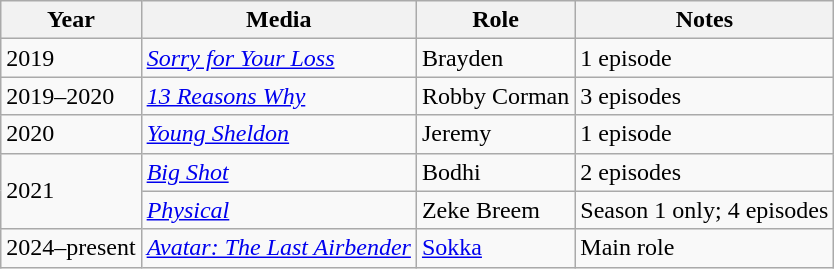<table class="wikitable">
<tr>
<th>Year</th>
<th>Media</th>
<th>Role</th>
<th>Notes</th>
</tr>
<tr>
<td>2019</td>
<td><em><a href='#'>Sorry for Your Loss</a></em></td>
<td>Brayden</td>
<td>1 episode</td>
</tr>
<tr>
<td>2019–2020</td>
<td><em><a href='#'>13 Reasons Why</a></em></td>
<td>Robby Corman</td>
<td>3 episodes</td>
</tr>
<tr>
<td>2020</td>
<td><em><a href='#'>Young Sheldon</a></em></td>
<td>Jeremy</td>
<td>1 episode</td>
</tr>
<tr>
<td rowspan="2">2021</td>
<td><a href='#'><em>Big Shot</em></a></td>
<td>Bodhi</td>
<td>2 episodes</td>
</tr>
<tr>
<td><a href='#'><em>Physical</em></a></td>
<td>Zeke Breem</td>
<td>Season 1 only; 4 episodes</td>
</tr>
<tr>
<td>2024–present</td>
<td><a href='#'><em>Avatar: The Last Airbender</em></a></td>
<td><a href='#'>Sokka</a></td>
<td>Main role</td>
</tr>
</table>
